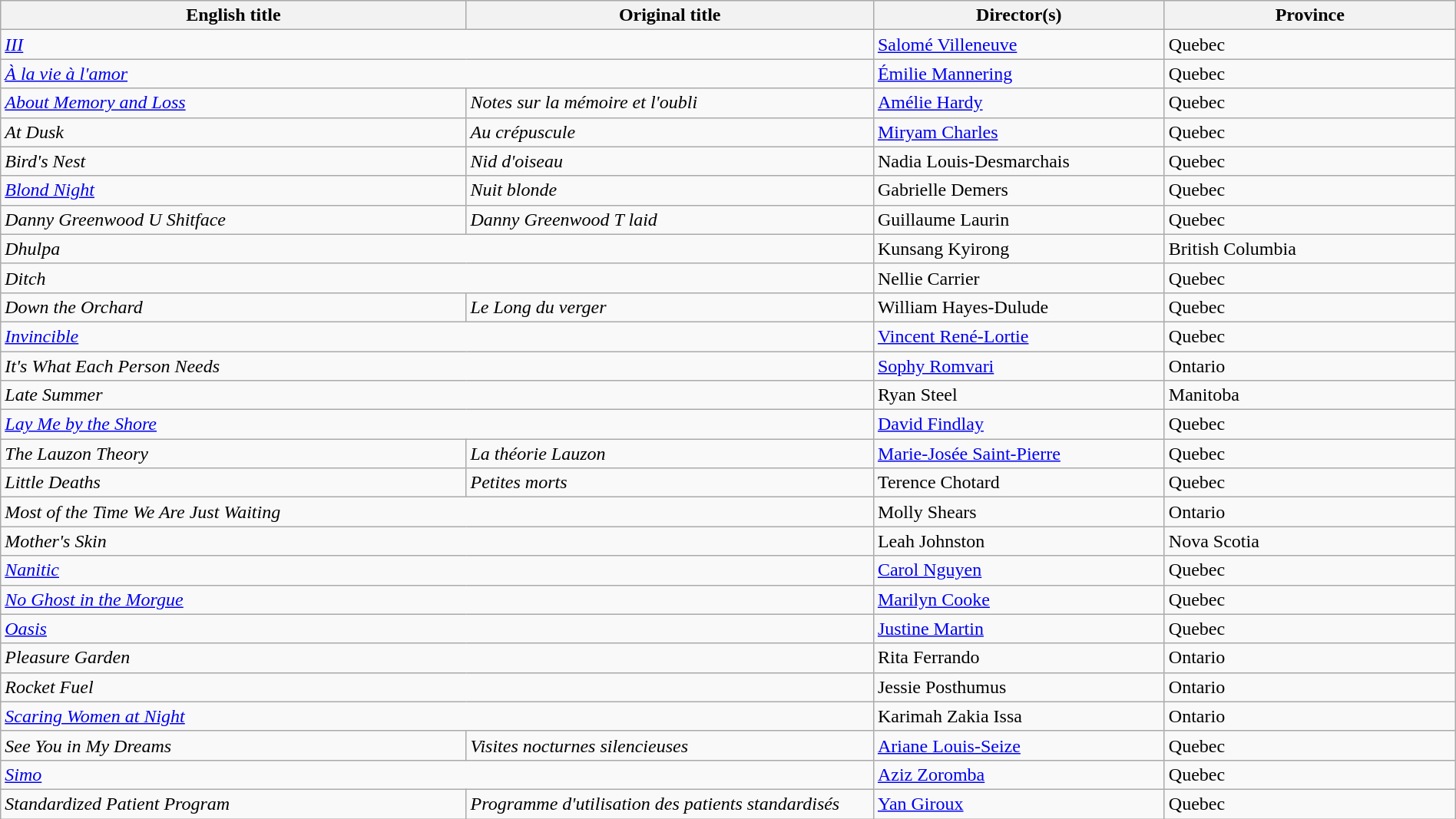<table class="wikitable" width=100%>
<tr>
<th scope="col" width="32%">English title</th>
<th scope="col" width="28%">Original title</th>
<th scope="col" width="20%">Director(s)</th>
<th scope="col" width="20%">Province</th>
</tr>
<tr>
<td colspan=2><em><a href='#'>III</a></em></td>
<td><a href='#'>Salomé Villeneuve</a></td>
<td>Quebec</td>
</tr>
<tr>
<td colspan=2><em><a href='#'>À la vie à l'amor</a></em></td>
<td><a href='#'>Émilie Mannering</a></td>
<td>Quebec</td>
</tr>
<tr>
<td><em><a href='#'>About Memory and Loss</a></em></td>
<td><em>Notes sur la mémoire et l'oubli</em></td>
<td><a href='#'>Amélie Hardy</a></td>
<td>Quebec</td>
</tr>
<tr>
<td><em>At Dusk</em></td>
<td><em>Au crépuscule</em></td>
<td><a href='#'>Miryam Charles</a></td>
<td>Quebec</td>
</tr>
<tr>
<td><em>Bird's Nest</em></td>
<td><em>Nid d'oiseau</em></td>
<td>Nadia Louis-Desmarchais</td>
<td>Quebec</td>
</tr>
<tr>
<td><em><a href='#'>Blond Night</a></em></td>
<td><em>Nuit blonde</em></td>
<td>Gabrielle Demers</td>
<td>Quebec</td>
</tr>
<tr>
<td><em>Danny Greenwood U Shitface</em></td>
<td><em>Danny Greenwood T laid</em></td>
<td>Guillaume Laurin</td>
<td>Quebec</td>
</tr>
<tr>
<td colspan=2><em>Dhulpa</em></td>
<td>Kunsang Kyirong</td>
<td>British Columbia</td>
</tr>
<tr>
<td colspan=2><em>Ditch</em></td>
<td>Nellie Carrier</td>
<td>Quebec</td>
</tr>
<tr>
<td><em>Down the Orchard</em></td>
<td><em>Le Long du verger</em></td>
<td>William Hayes-Dulude</td>
<td>Quebec</td>
</tr>
<tr>
<td colspan=2><em><a href='#'>Invincible</a></em></td>
<td><a href='#'>Vincent René-Lortie</a></td>
<td>Quebec</td>
</tr>
<tr>
<td colspan=2><em>It's What Each Person Needs</em></td>
<td><a href='#'>Sophy Romvari</a></td>
<td>Ontario</td>
</tr>
<tr>
<td colspan=2><em>Late Summer</em></td>
<td>Ryan Steel</td>
<td>Manitoba</td>
</tr>
<tr>
<td colspan=2><em><a href='#'>Lay Me by the Shore</a></em></td>
<td><a href='#'>David Findlay</a></td>
<td>Quebec</td>
</tr>
<tr>
<td><em>The Lauzon Theory</em></td>
<td><em>La théorie Lauzon</em></td>
<td><a href='#'>Marie-Josée Saint-Pierre</a></td>
<td>Quebec</td>
</tr>
<tr>
<td><em>Little Deaths</em></td>
<td><em>Petites morts</em></td>
<td>Terence Chotard</td>
<td>Quebec</td>
</tr>
<tr>
<td colspan=2><em>Most of the Time We Are Just Waiting</em></td>
<td>Molly Shears</td>
<td>Ontario</td>
</tr>
<tr>
<td colspan=2><em>Mother's Skin</em></td>
<td>Leah Johnston</td>
<td>Nova Scotia</td>
</tr>
<tr>
<td colspan=2><em><a href='#'>Nanitic</a></em></td>
<td><a href='#'>Carol Nguyen</a></td>
<td>Quebec</td>
</tr>
<tr>
<td colspan=2><em><a href='#'>No Ghost in the Morgue</a></em></td>
<td><a href='#'>Marilyn Cooke</a></td>
<td>Quebec</td>
</tr>
<tr>
<td colspan=2><em><a href='#'>Oasis</a></em></td>
<td><a href='#'>Justine Martin</a></td>
<td>Quebec</td>
</tr>
<tr>
<td colspan=2><em>Pleasure Garden</em></td>
<td>Rita Ferrando</td>
<td>Ontario</td>
</tr>
<tr>
<td colspan=2><em>Rocket Fuel</em></td>
<td>Jessie Posthumus</td>
<td>Ontario</td>
</tr>
<tr>
<td colspan=2><em><a href='#'>Scaring Women at Night</a></em></td>
<td>Karimah Zakia Issa</td>
<td>Ontario</td>
</tr>
<tr>
<td><em>See You in My Dreams</em></td>
<td><em>Visites nocturnes silencieuses</em></td>
<td><a href='#'>Ariane Louis-Seize</a></td>
<td>Quebec</td>
</tr>
<tr>
<td colspan=2><em><a href='#'>Simo</a></em></td>
<td><a href='#'>Aziz Zoromba</a></td>
<td>Quebec</td>
</tr>
<tr>
<td><em>Standardized Patient Program</em></td>
<td><em>Programme d'utilisation des patients standardisés</em></td>
<td><a href='#'>Yan Giroux</a></td>
<td>Quebec</td>
</tr>
</table>
